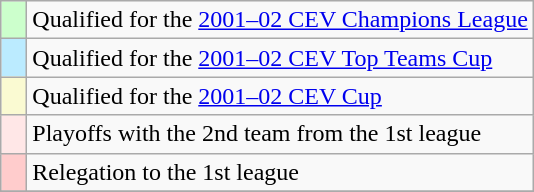<table class="wikitable" style="text-align: left;">
<tr>
<td width=10px bgcolor=#CCFFCC></td>
<td>Qualified for the <a href='#'>2001–02 CEV Champions League</a></td>
</tr>
<tr>
<td width=10px bgcolor=#BBEBFF></td>
<td>Qualified for the <a href='#'>2001–02 CEV Top Teams Cup</a></td>
</tr>
<tr>
<td width=10px bgcolor=#FAFAD2></td>
<td>Qualified for the <a href='#'>2001–02 CEV Cup</a></td>
</tr>
<tr>
<td width=10px bgcolor=#FFE7E7></td>
<td>Playoffs with the 2nd team from the 1st league</td>
</tr>
<tr>
<td width=10px bgcolor=#FFCCCC></td>
<td>Relegation to the 1st league</td>
</tr>
<tr>
</tr>
</table>
